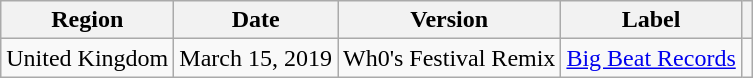<table class=wikitable>
<tr>
<th scope="col">Region</th>
<th scope="col">Date</th>
<th scope="col">Version</th>
<th scope="col">Label</th>
<th scope="col"></th>
</tr>
<tr>
<td>United Kingdom</td>
<td>March 15, 2019</td>
<td rowspan="2">Wh0's Festival Remix</td>
<td rowspan="2"><a href='#'>Big Beat Records</a></td>
<td rowspan="2"></td>
</tr>
</table>
